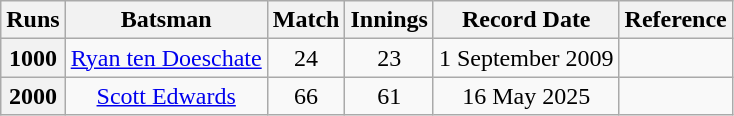<table class="wikitable plainrowheaders sortable" style="text-align:center;">
<tr>
<th scope="col" style="text-align:center;">Runs</th>
<th scope="col" style="text-align:center;">Batsman</th>
<th scope="col" style="text-align:center;">Match</th>
<th scope="col" style="text-align:center;">Innings</th>
<th scope="col" style="text-align:center;">Record Date</th>
<th scope="col">Reference</th>
</tr>
<tr>
<th scope=row style=text-align:center;>1000</th>
<td><a href='#'>Ryan ten Doeschate</a></td>
<td>24</td>
<td>23</td>
<td>1 September 2009</td>
<td></td>
</tr>
<tr>
<th scope=row style=text-align:center;>2000</th>
<td><a href='#'>Scott Edwards</a></td>
<td>66</td>
<td>61</td>
<td>16 May 2025</td>
<td></td>
</tr>
</table>
